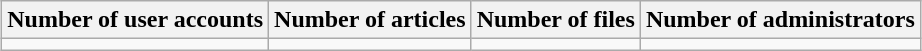<table class="wikitable" style="text-align:center;margin: auto;">
<tr>
<th>Number of user accounts</th>
<th>Number of articles</th>
<th>Number of files</th>
<th>Number of administrators</th>
</tr>
<tr>
<td></td>
<td></td>
<td></td>
<td></td>
</tr>
</table>
